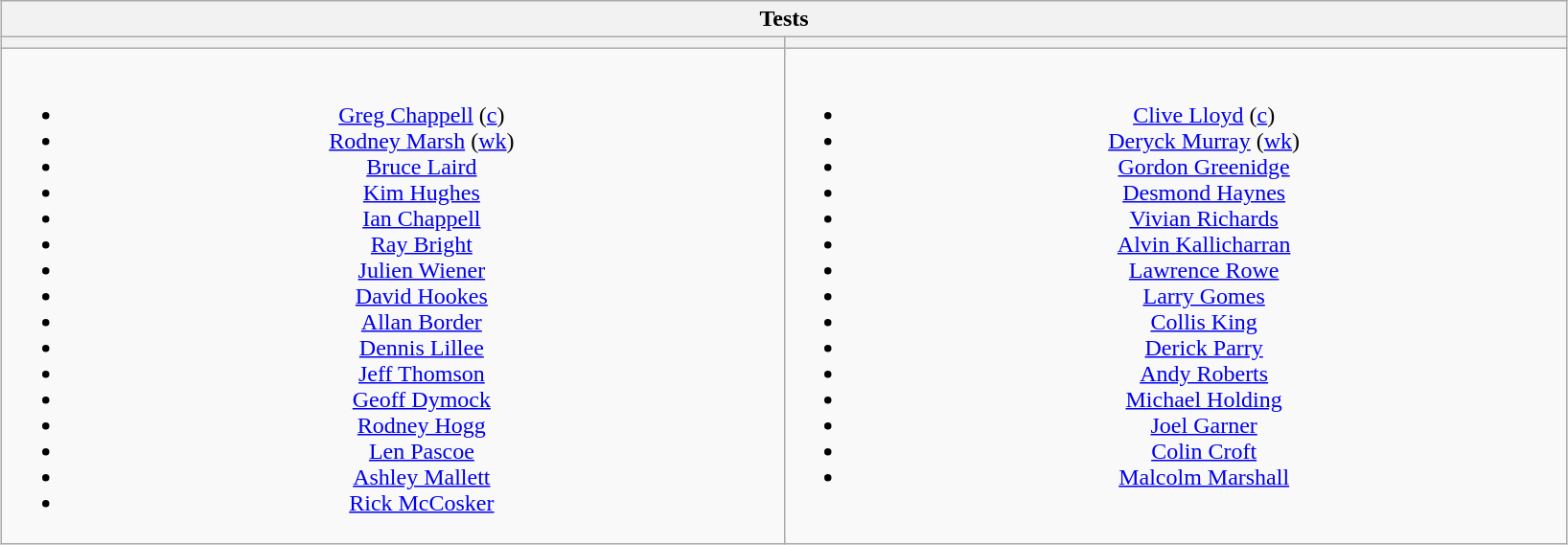<table class="wikitable" style="text-align:center; margin:auto">
<tr>
<th colspan="2">Tests</th>
</tr>
<tr>
<th style="width:16.6%"></th>
<th style="width:16.6%"></th>
</tr>
<tr style="vertical-align:top">
<td><br><ul><li><a href='#'>Greg Chappell</a> (<a href='#'>c</a>)</li><li><a href='#'>Rodney Marsh</a> (<a href='#'>wk</a>)</li><li><a href='#'>Bruce Laird</a></li><li><a href='#'>Kim Hughes</a></li><li><a href='#'>Ian Chappell</a></li><li><a href='#'>Ray Bright</a></li><li><a href='#'>Julien Wiener</a></li><li><a href='#'>David Hookes</a></li><li><a href='#'>Allan Border</a></li><li><a href='#'>Dennis Lillee</a></li><li><a href='#'>Jeff Thomson</a></li><li><a href='#'>Geoff Dymock</a></li><li><a href='#'>Rodney Hogg</a></li><li><a href='#'>Len Pascoe</a></li><li><a href='#'>Ashley Mallett</a></li><li><a href='#'>Rick McCosker</a></li></ul></td>
<td><br><ul><li><a href='#'>Clive Lloyd</a> (<a href='#'>c</a>)</li><li><a href='#'>Deryck Murray</a> (<a href='#'>wk</a>)</li><li><a href='#'>Gordon Greenidge</a></li><li><a href='#'>Desmond Haynes</a></li><li><a href='#'>Vivian Richards</a></li><li><a href='#'>Alvin Kallicharran</a></li><li><a href='#'>Lawrence Rowe</a></li><li><a href='#'>Larry Gomes</a></li><li><a href='#'>Collis King</a></li><li><a href='#'>Derick Parry</a></li><li><a href='#'>Andy Roberts</a></li><li><a href='#'>Michael Holding</a></li><li><a href='#'>Joel Garner</a></li><li><a href='#'>Colin Croft</a></li><li><a href='#'>Malcolm Marshall</a></li></ul></td>
</tr>
</table>
